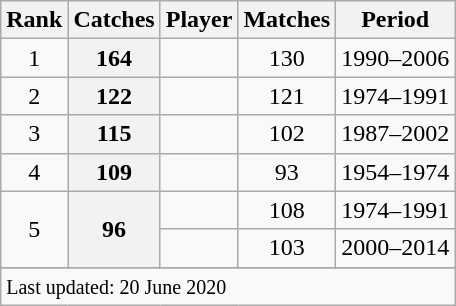<table class="wikitable plainrowheaders sortable">
<tr>
<th scope=col>Rank</th>
<th scope=col>Catches</th>
<th scope=col>Player</th>
<th scope=col>Matches</th>
<th scope=col>Period</th>
</tr>
<tr>
<td align=center>1</td>
<th scope=row style="text-align:center;">164</th>
<td></td>
<td align=center>130</td>
<td>1990–2006</td>
</tr>
<tr>
<td align=center>2</td>
<th scope=row style=text-align:center;>122</th>
<td></td>
<td align=center>121</td>
<td>1974–1991</td>
</tr>
<tr>
<td align=center>3</td>
<th scope=row style=text-align:center;>115</th>
<td></td>
<td align=center>102</td>
<td>1987–2002</td>
</tr>
<tr>
<td align=center>4</td>
<th scope=row style=text-align:center;>109</th>
<td></td>
<td align=center>93</td>
<td>1954–1974</td>
</tr>
<tr>
<td align=center rowspan=2>5</td>
<th scope=row style=text-align:center; rowspan=2>96</th>
<td></td>
<td align=center>108</td>
<td>1974–1991</td>
</tr>
<tr>
<td></td>
<td align=center>103</td>
<td>2000–2014</td>
</tr>
<tr>
</tr>
<tr class=sortbottom>
<td colspan=5><small>Last updated: 20 June 2020</small></td>
</tr>
</table>
